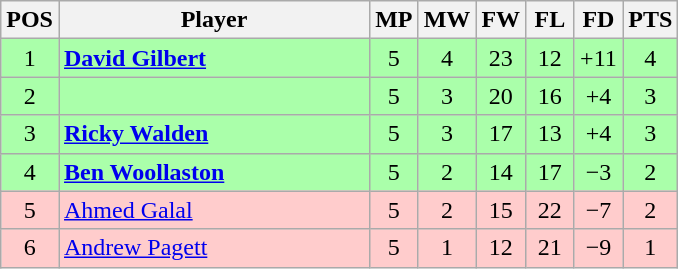<table class="wikitable" style="text-align: center;">
<tr>
<th width=25>POS</th>
<th width=200>Player</th>
<th width=25>MP</th>
<th width=25>MW</th>
<th width=25>FW</th>
<th width=25>FL</th>
<th width=25>FD</th>
<th width=25>PTS</th>
</tr>
<tr style="background:#aaffaa;">
<td>1</td>
<td style="text-align:left;"> <strong><a href='#'>David Gilbert</a></strong></td>
<td>5</td>
<td>4</td>
<td>23</td>
<td>12</td>
<td>+11</td>
<td>4</td>
</tr>
<tr style="background:#aaffaa;">
<td>2</td>
<td style="text-align:left;"></td>
<td>5</td>
<td>3</td>
<td>20</td>
<td>16</td>
<td>+4</td>
<td>3</td>
</tr>
<tr style="background:#aaffaa;">
<td>3</td>
<td style="text-align:left;"> <strong><a href='#'>Ricky Walden</a></strong></td>
<td>5</td>
<td>3</td>
<td>17</td>
<td>13</td>
<td>+4</td>
<td>3</td>
</tr>
<tr style="background:#aaffaa;">
<td>4</td>
<td style="text-align:left;"> <strong><a href='#'>Ben Woollaston</a></strong></td>
<td>5</td>
<td>2</td>
<td>14</td>
<td>17</td>
<td>−3</td>
<td>2</td>
</tr>
<tr style="background:#fcc;">
<td>5</td>
<td style="text-align:left;"> <a href='#'>Ahmed Galal</a></td>
<td>5</td>
<td>2</td>
<td>15</td>
<td>22</td>
<td>−7</td>
<td>2</td>
</tr>
<tr style="background:#fcc;">
<td>6</td>
<td style="text-align:left;"> <a href='#'>Andrew Pagett</a></td>
<td>5</td>
<td>1</td>
<td>12</td>
<td>21</td>
<td>−9</td>
<td>1</td>
</tr>
</table>
